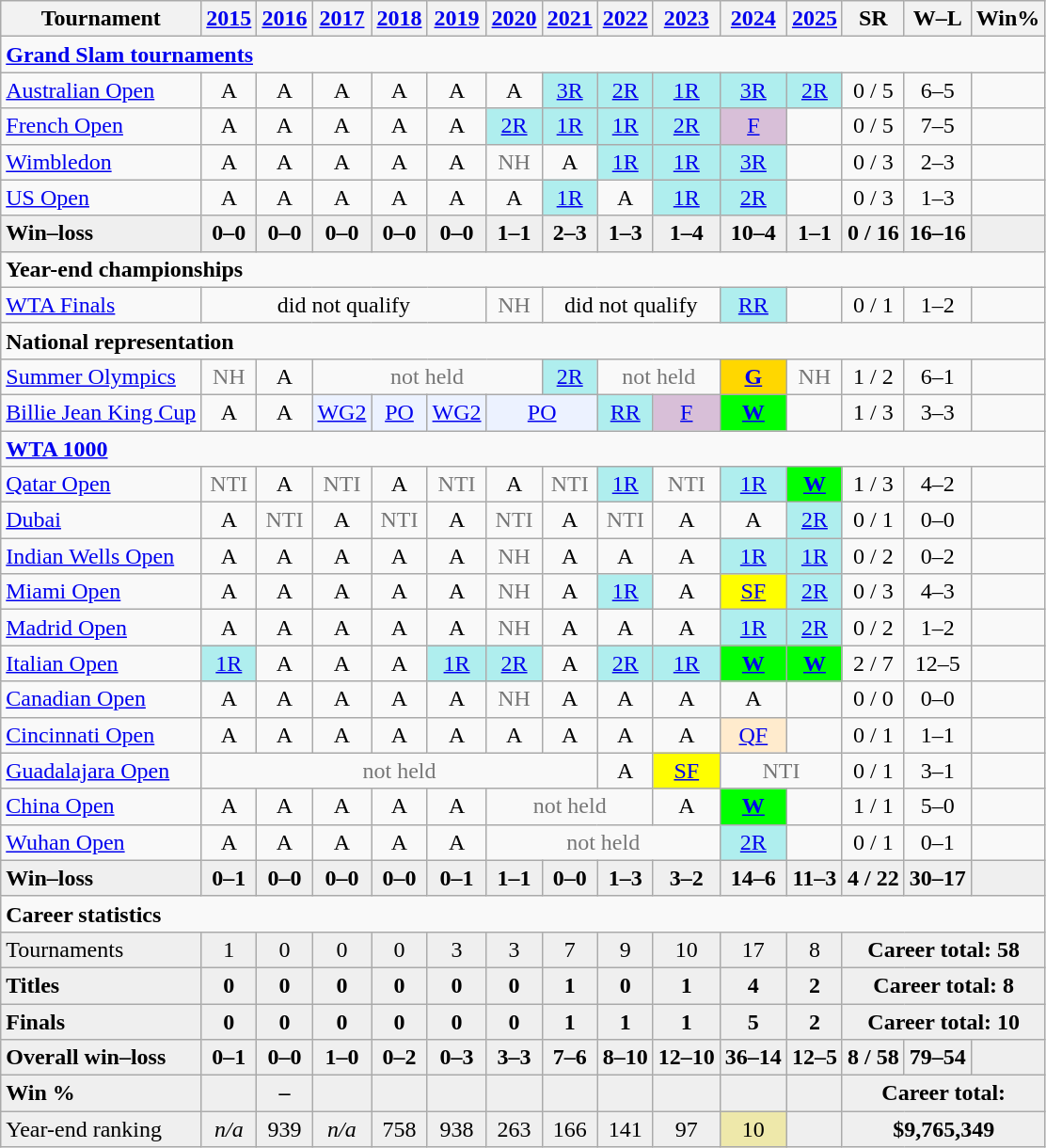<table class="wikitable" style="text-align:center">
<tr>
<th>Tournament</th>
<th><a href='#'>2015</a></th>
<th><a href='#'>2016</a></th>
<th><a href='#'>2017</a></th>
<th><a href='#'>2018</a></th>
<th><a href='#'>2019</a></th>
<th><a href='#'>2020</a></th>
<th><a href='#'>2021</a></th>
<th><a href='#'>2022</a></th>
<th><a href='#'>2023</a></th>
<th><a href='#'>2024</a></th>
<th><a href='#'>2025</a></th>
<th>SR</th>
<th>W–L</th>
<th>Win%</th>
</tr>
<tr>
<td colspan="15" align="left"><strong><a href='#'>Grand Slam tournaments</a></strong></td>
</tr>
<tr>
<td align="left"><a href='#'>Australian Open</a></td>
<td>A</td>
<td>A</td>
<td>A</td>
<td>A</td>
<td>A</td>
<td>A</td>
<td bgcolor=afeeee><a href='#'>3R</a></td>
<td bgcolor=afeeee><a href='#'>2R</a></td>
<td bgcolor=afeeee><a href='#'>1R</a></td>
<td bgcolor=afeeee><a href='#'>3R</a></td>
<td bgcolor=afeeee><a href='#'>2R</a></td>
<td>0 / 5</td>
<td>6–5</td>
<td></td>
</tr>
<tr>
<td align="left"><a href='#'>French Open</a></td>
<td>A</td>
<td>A</td>
<td>A</td>
<td>A</td>
<td>A</td>
<td bgcolor=afeeee><a href='#'>2R</a></td>
<td bgcolor=afeeee><a href='#'>1R</a></td>
<td bgcolor=afeeee><a href='#'>1R</a></td>
<td bgcolor=afeeee><a href='#'>2R</a></td>
<td bgcolor=thistle><a href='#'>F</a></td>
<td></td>
<td>0 / 5</td>
<td>7–5</td>
<td></td>
</tr>
<tr>
<td align="left"><a href='#'>Wimbledon</a></td>
<td>A</td>
<td>A</td>
<td>A</td>
<td>A</td>
<td>A</td>
<td style=color:#767676>NH</td>
<td>A</td>
<td bgcolor=afeeee><a href='#'>1R</a></td>
<td bgcolor=afeeee><a href='#'>1R</a></td>
<td bgcolor=afeeee><a href='#'>3R</a></td>
<td></td>
<td>0 / 3</td>
<td>2–3</td>
<td></td>
</tr>
<tr>
<td align="left"><a href='#'>US Open</a></td>
<td>A</td>
<td>A</td>
<td>A</td>
<td>A</td>
<td>A</td>
<td>A</td>
<td bgcolor=afeeee><a href='#'>1R</a></td>
<td>A</td>
<td bgcolor=afeeee><a href='#'>1R</a></td>
<td bgcolor=afeeee><a href='#'>2R</a></td>
<td></td>
<td>0 / 3</td>
<td>1–3</td>
<td></td>
</tr>
<tr style="background:#efefef;font-weight:bold">
<td align="left">Win–loss</td>
<td>0–0</td>
<td>0–0</td>
<td>0–0</td>
<td>0–0</td>
<td>0–0</td>
<td>1–1</td>
<td>2–3</td>
<td>1–3</td>
<td>1–4</td>
<td>10–4</td>
<td>1–1</td>
<td>0 / 16</td>
<td>16–16</td>
<td></td>
</tr>
<tr>
<td colspan="15" style="text-align:left"><strong>Year-end championships</strong></td>
</tr>
<tr>
<td style=text-align:left><a href='#'>WTA Finals</a></td>
<td colspan=5>did not qualify</td>
<td style=color:#767676>NH</td>
<td colspan=3>did not qualify</td>
<td style=background:#afeeee><a href='#'>RR</a></td>
<td></td>
<td>0 / 1</td>
<td>1–2</td>
<td></td>
</tr>
<tr>
<td colspan="15" style="text-align:left"><strong>National representation</strong></td>
</tr>
<tr>
<td style=text-align:left><a href='#'>Summer Olympics</a></td>
<td style=color:#767676>NH</td>
<td>A</td>
<td colspan=4 style=color:#767676>not held</td>
<td style=background:#afeeee><a href='#'>2R</a></td>
<td colspan=2 style=color:#767676>not held</td>
<td style=background:gold><strong><a href='#'>G</a></strong></td>
<td style=color:#767676>NH</td>
<td>1 / 2</td>
<td>6–1</td>
<td></td>
</tr>
<tr>
<td style=text-align:left><a href='#'>Billie Jean King Cup</a></td>
<td>A</td>
<td>A</td>
<td style=background:#ecf2ff><a href='#'>WG2</a></td>
<td style=background:#ecf2ff><a href='#'>PO</a></td>
<td style=background:#ecf2ff><a href='#'>WG2</a></td>
<td colspan=2 style=background:#ecf2ff><a href='#'>PO</a></td>
<td style=background:#afeeee><a href='#'>RR</a></td>
<td style=background:thistle><a href='#'>F</a></td>
<td style=background:lime><strong><a href='#'>W</a></strong></td>
<td></td>
<td>1 / 3</td>
<td>3–3</td>
<td></td>
</tr>
<tr>
<td colspan="15" align="left"><a href='#'><strong>WTA 1000</strong></a></td>
</tr>
<tr>
<td align="left"><a href='#'>Qatar Open</a></td>
<td style=color:#767676>NTI</td>
<td>A</td>
<td style=color:#767676>NTI</td>
<td>A</td>
<td style=color:#767676>NTI</td>
<td>A</td>
<td style=color:#767676>NTI</td>
<td bgcolor=afeeee><a href='#'>1R</a></td>
<td style=color:#767676>NTI</td>
<td bgcolor=afeeee><a href='#'>1R</a></td>
<td style=background:lime><strong><a href='#'>W</a></strong></td>
<td>1 / 3</td>
<td>4–2</td>
<td></td>
</tr>
<tr>
<td align="left"><a href='#'>Dubai</a></td>
<td>A</td>
<td style=color:#767676>NTI</td>
<td>A</td>
<td style=color:#767676>NTI</td>
<td>A</td>
<td style=color:#767676>NTI</td>
<td>A</td>
<td style=color:#767676>NTI</td>
<td>A</td>
<td>A</td>
<td bgcolor=afeeee><a href='#'>2R</a></td>
<td>0 / 1</td>
<td>0–0</td>
<td></td>
</tr>
<tr>
<td align="left"><a href='#'>Indian Wells Open</a></td>
<td>A</td>
<td>A</td>
<td>A</td>
<td>A</td>
<td>A</td>
<td style=color:#767676>NH</td>
<td>A</td>
<td>A</td>
<td>A</td>
<td bgcolor=afeeee><a href='#'>1R</a></td>
<td bgcolor=afeeee><a href='#'>1R</a></td>
<td>0 / 2</td>
<td>0–2</td>
<td></td>
</tr>
<tr>
<td align="left"><a href='#'>Miami Open</a></td>
<td>A</td>
<td>A</td>
<td>A</td>
<td>A</td>
<td>A</td>
<td style=color:#767676>NH</td>
<td>A</td>
<td bgcolor=afeeee><a href='#'>1R</a></td>
<td>A</td>
<td style=background:yellow><a href='#'>SF</a></td>
<td bgcolor=afeeee><a href='#'>2R</a></td>
<td>0 / 3</td>
<td>4–3</td>
<td></td>
</tr>
<tr>
<td align="left"><a href='#'>Madrid Open</a></td>
<td>A</td>
<td>A</td>
<td>A</td>
<td>A</td>
<td>A</td>
<td style=color:#767676>NH</td>
<td>A</td>
<td>A</td>
<td>A</td>
<td bgcolor=afeeee><a href='#'>1R</a></td>
<td bgcolor=afeeee><a href='#'>2R</a></td>
<td>0 / 2</td>
<td>1–2</td>
<td></td>
</tr>
<tr>
<td align="left"><a href='#'>Italian Open</a></td>
<td bgcolor=afeeee><a href='#'>1R</a></td>
<td>A</td>
<td>A</td>
<td>A</td>
<td bgcolor=afeeee><a href='#'>1R</a></td>
<td bgcolor=afeeee><a href='#'>2R</a></td>
<td>A</td>
<td bgcolor=afeeee><a href='#'>2R</a></td>
<td bgcolor=afeeee><a href='#'>1R</a></td>
<td style=background:lime><strong><a href='#'>W</a></strong></td>
<td style=background:lime><strong><a href='#'>W</a></strong></td>
<td>2 / 7</td>
<td>12–5</td>
<td></td>
</tr>
<tr>
<td align="left"><a href='#'>Canadian Open</a></td>
<td>A</td>
<td>A</td>
<td>A</td>
<td>A</td>
<td>A</td>
<td style=color:#767676>NH</td>
<td>A</td>
<td>A</td>
<td>A</td>
<td>A</td>
<td></td>
<td>0 / 0</td>
<td>0–0</td>
<td></td>
</tr>
<tr>
<td align="left"><a href='#'>Cincinnati Open</a></td>
<td>A</td>
<td>A</td>
<td>A</td>
<td>A</td>
<td>A</td>
<td>A</td>
<td>A</td>
<td>A</td>
<td>A</td>
<td bgcolor=ffebcd><a href='#'>QF</a></td>
<td></td>
<td>0 / 1</td>
<td>1–1</td>
<td></td>
</tr>
<tr>
<td align="left"><a href='#'>Guadalajara Open</a></td>
<td colspan=7 style=color:#767676>not held</td>
<td>A</td>
<td bgcolor=yellow><a href='#'>SF</a></td>
<td colspan=2 style=color:#767676>NTI</td>
<td>0 / 1</td>
<td>3–1</td>
<td></td>
</tr>
<tr>
<td align="left"><a href='#'>China Open</a></td>
<td>A</td>
<td>A</td>
<td>A</td>
<td>A</td>
<td>A</td>
<td colspan=3 style=color:#767676>not held</td>
<td>A</td>
<td style=background:lime><strong><a href='#'>W</a></strong></td>
<td></td>
<td>1 / 1</td>
<td>5–0</td>
<td></td>
</tr>
<tr>
<td align="left"><a href='#'>Wuhan Open</a></td>
<td>A</td>
<td>A</td>
<td>A</td>
<td>A</td>
<td>A</td>
<td colspan=4 style=color:#767676>not held</td>
<td style=background:#afeeee><a href='#'>2R</a></td>
<td></td>
<td>0 / 1</td>
<td>0–1</td>
<td></td>
</tr>
<tr style="background:#efefef;font-weight:bold">
<td align=left>Win–loss</td>
<td>0–1</td>
<td>0–0</td>
<td>0–0</td>
<td>0–0</td>
<td>0–1</td>
<td>1–1</td>
<td>0–0</td>
<td>1–3</td>
<td>3–2</td>
<td>14–6</td>
<td>11–3</td>
<td>4 / 22</td>
<td>30–17</td>
<td></td>
</tr>
<tr>
<td colspan="15" align="left"><strong>Career statistics</strong></td>
</tr>
<tr bgcolor=efefef>
<td align=left>Tournaments</td>
<td>1</td>
<td>0</td>
<td>0</td>
<td>0</td>
<td>3</td>
<td>3</td>
<td>7</td>
<td>9</td>
<td>10</td>
<td>17</td>
<td>8</td>
<td colspan="3"><strong>Career total: 58</strong></td>
</tr>
<tr style="background:#efefef;font-weight:bold">
<td align=left>Titles</td>
<td>0</td>
<td>0</td>
<td>0</td>
<td>0</td>
<td>0</td>
<td>0</td>
<td>1</td>
<td>0</td>
<td>1</td>
<td>4</td>
<td>2</td>
<td colspan="3">Career total: 8</td>
</tr>
<tr style="background:#efefef;font-weight:bold">
<td align=left>Finals</td>
<td>0</td>
<td>0</td>
<td>0</td>
<td>0</td>
<td>0</td>
<td>0</td>
<td>1</td>
<td>1</td>
<td>1</td>
<td>5</td>
<td>2</td>
<td colspan="3">Career total: 10</td>
</tr>
<tr style="background:#efefef;font-weight:bold">
<td align=left>Overall win–loss</td>
<td>0–1</td>
<td>0–0</td>
<td>1–0</td>
<td>0–2</td>
<td>0–3</td>
<td>3–3</td>
<td>7–6</td>
<td>8–10</td>
<td>12–10</td>
<td>36–14</td>
<td>12–5</td>
<td>8 / 58</td>
<td>79–54</td>
<td></td>
</tr>
<tr style="background:#efefef;font-weight:bold">
<td align=left>Win %</td>
<td></td>
<td>–</td>
<td></td>
<td></td>
<td></td>
<td></td>
<td></td>
<td></td>
<td></td>
<td></td>
<td></td>
<td colspan=3>Career total: </td>
</tr>
<tr bgcolor=efefef>
<td align=left>Year-end ranking</td>
<td><em>n/a</em></td>
<td>939</td>
<td><em>n/a</em></td>
<td>758</td>
<td>938</td>
<td>263</td>
<td>166</td>
<td>141</td>
<td>97</td>
<td bgcolor=eee8aa>10</td>
<td></td>
<td colspan="3"><strong>$9,765,349</strong></td>
</tr>
</table>
